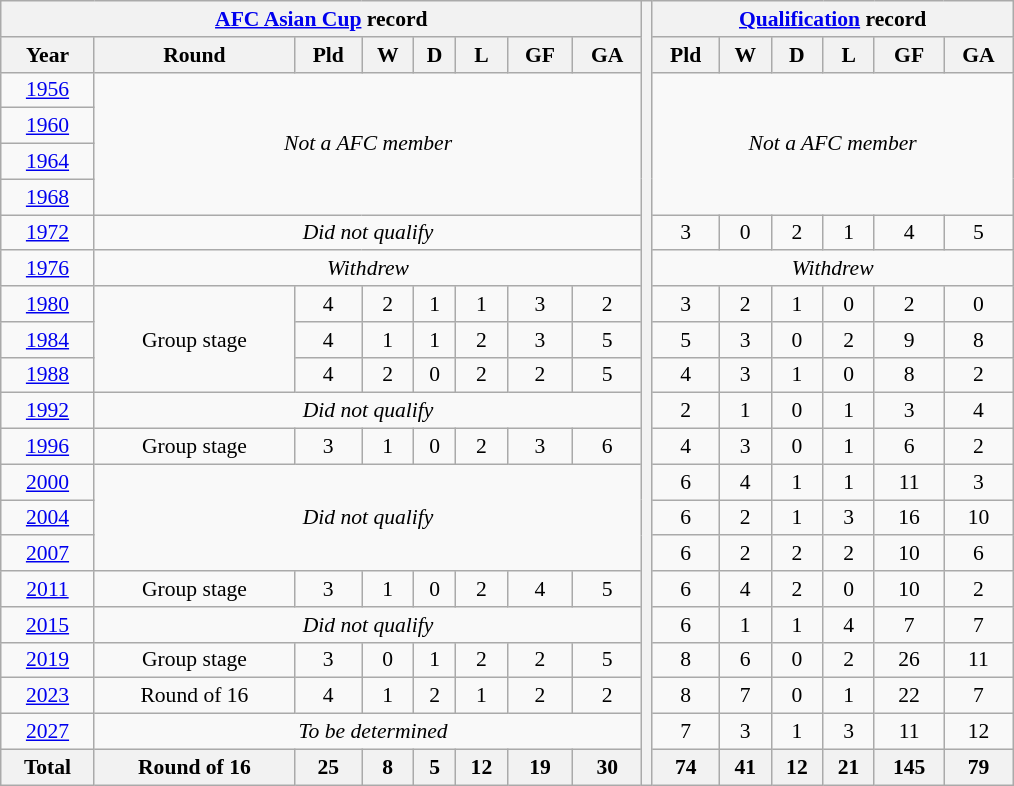<table class="wikitable" style="text-align: center;font-size:90%;">
<tr>
<th colspan=8><a href='#'>AFC Asian Cup</a> record</th>
<th width=1% rowspan=22></th>
<th colspan=6><a href='#'>Qualification</a> record</th>
</tr>
<tr>
<th>Year</th>
<th>Round</th>
<th>Pld</th>
<th>W</th>
<th>D</th>
<th>L</th>
<th>GF</th>
<th>GA</th>
<th>Pld</th>
<th>W</th>
<th>D</th>
<th>L</th>
<th>GF</th>
<th>GA</th>
</tr>
<tr>
<td> <a href='#'>1956</a></td>
<td rowspan=4 colspan=7><em>Not a AFC member</em></td>
<td rowspan=4 colspan=6><em>Not a AFC member</em></td>
</tr>
<tr>
<td> <a href='#'>1960</a></td>
</tr>
<tr>
<td> <a href='#'>1964</a></td>
</tr>
<tr>
<td> <a href='#'>1968</a></td>
</tr>
<tr>
<td> <a href='#'>1972</a></td>
<td colspan=7><em>Did not qualify</em></td>
<td>3</td>
<td>0</td>
<td>2</td>
<td>1</td>
<td>4</td>
<td>5</td>
</tr>
<tr>
<td> <a href='#'>1976</a></td>
<td colspan=7><em>Withdrew</em></td>
<td colspan=6><em>Withdrew</em></td>
</tr>
<tr>
<td> <a href='#'>1980</a></td>
<td rowspan=3>Group stage</td>
<td>4</td>
<td>2</td>
<td>1</td>
<td>1</td>
<td>3</td>
<td>2</td>
<td>3</td>
<td>2</td>
<td>1</td>
<td>0</td>
<td>2</td>
<td>0</td>
</tr>
<tr>
<td> <a href='#'>1984</a></td>
<td>4</td>
<td>1</td>
<td>1</td>
<td>2</td>
<td>3</td>
<td>5</td>
<td>5</td>
<td>3</td>
<td>0</td>
<td>2</td>
<td>9</td>
<td>8</td>
</tr>
<tr>
<td> <a href='#'>1988</a></td>
<td>4</td>
<td>2</td>
<td>0</td>
<td>2</td>
<td>2</td>
<td>5</td>
<td>4</td>
<td>3</td>
<td>1</td>
<td>0</td>
<td>8</td>
<td>2</td>
</tr>
<tr>
<td> <a href='#'>1992</a></td>
<td colspan=7><em>Did not qualify</em></td>
<td>2</td>
<td>1</td>
<td>0</td>
<td>1</td>
<td>3</td>
<td>4</td>
</tr>
<tr>
<td> <a href='#'>1996</a></td>
<td>Group stage</td>
<td>3</td>
<td>1</td>
<td>0</td>
<td>2</td>
<td>3</td>
<td>6</td>
<td>4</td>
<td>3</td>
<td>0</td>
<td>1</td>
<td>6</td>
<td>2</td>
</tr>
<tr>
<td> <a href='#'>2000</a></td>
<td rowspan=3 colspan=7><em>Did not qualify</em></td>
<td>6</td>
<td>4</td>
<td>1</td>
<td>1</td>
<td>11</td>
<td>3</td>
</tr>
<tr>
<td> <a href='#'>2004</a></td>
<td>6</td>
<td>2</td>
<td>1</td>
<td>3</td>
<td>16</td>
<td>10</td>
</tr>
<tr>
<td>    <a href='#'>2007</a></td>
<td>6</td>
<td>2</td>
<td>2</td>
<td>2</td>
<td>10</td>
<td>6</td>
</tr>
<tr>
<td> <a href='#'>2011</a></td>
<td>Group stage</td>
<td>3</td>
<td>1</td>
<td>0</td>
<td>2</td>
<td>4</td>
<td>5</td>
<td>6</td>
<td>4</td>
<td>2</td>
<td>0</td>
<td>10</td>
<td>2</td>
</tr>
<tr>
<td> <a href='#'>2015</a></td>
<td colspan=7><em>Did not qualify</em></td>
<td>6</td>
<td>1</td>
<td>1</td>
<td>4</td>
<td>7</td>
<td>7</td>
</tr>
<tr>
<td> <a href='#'>2019</a></td>
<td>Group stage</td>
<td>3</td>
<td>0</td>
<td>1</td>
<td>2</td>
<td>2</td>
<td>5</td>
<td>8</td>
<td>6</td>
<td>0</td>
<td>2</td>
<td>26</td>
<td>11</td>
</tr>
<tr>
<td> <a href='#'>2023</a></td>
<td>Round of 16</td>
<td>4</td>
<td>1</td>
<td>2</td>
<td>1</td>
<td>2</td>
<td>2</td>
<td>8</td>
<td>7</td>
<td>0</td>
<td>1</td>
<td>22</td>
<td>7</td>
</tr>
<tr>
<td> <a href='#'>2027</a></td>
<td colspan=8><em>To be determined</em></td>
<td>7</td>
<td>3</td>
<td>1</td>
<td>3</td>
<td>11</td>
<td>12</td>
</tr>
<tr>
<th><strong>Total</strong></th>
<th>Round of 16</th>
<th>25</th>
<th>8</th>
<th>5</th>
<th>12</th>
<th>19</th>
<th>30</th>
<th>74</th>
<th>41</th>
<th>12</th>
<th>21</th>
<th>145</th>
<th>79</th>
</tr>
</table>
